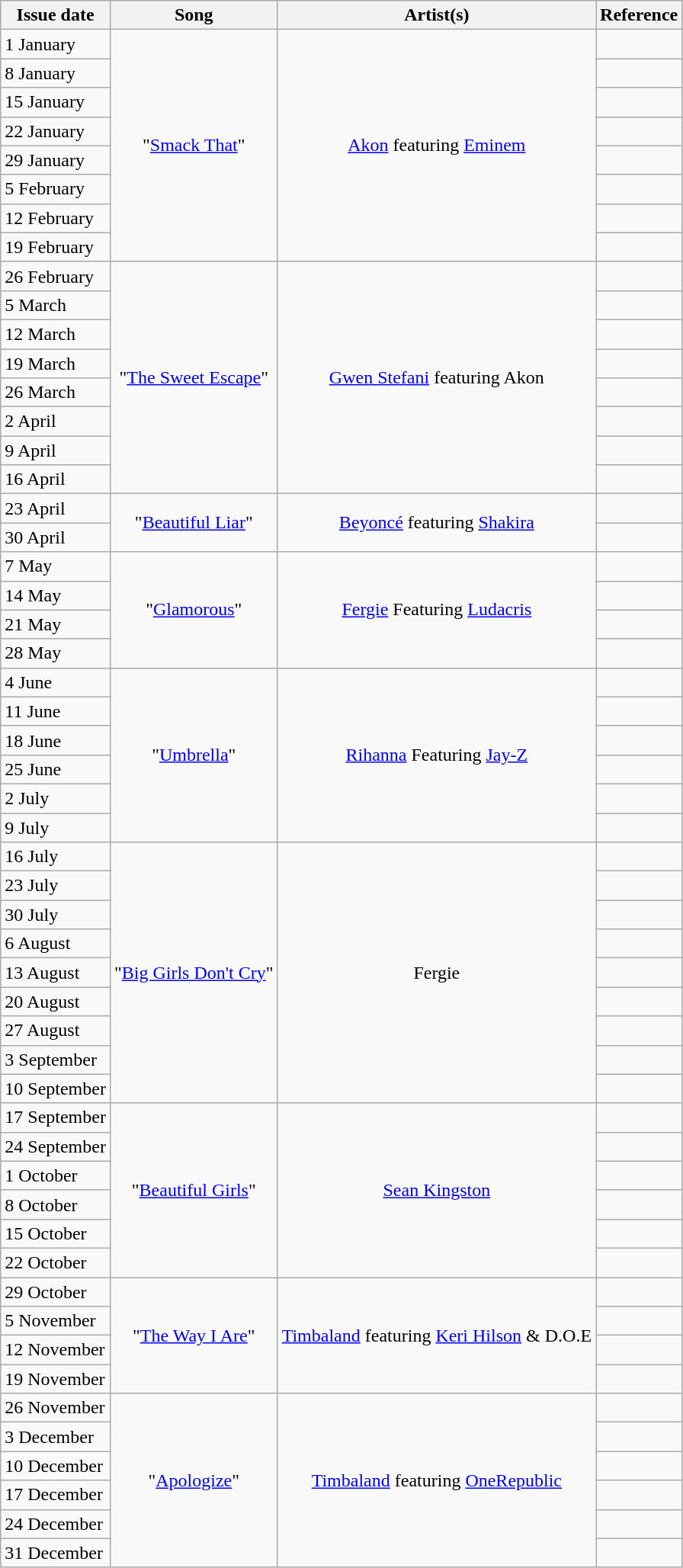<table class="wikitable">
<tr>
<th>Issue date</th>
<th>Song</th>
<th>Artist(s)</th>
<th>Reference</th>
</tr>
<tr>
<td align="left">1 January</td>
<td align="center" rowspan="8">"<a href='#'>Smack That</a>"</td>
<td align="center" rowspan="8"><a href='#'>Akon</a> featuring <a href='#'>Eminem</a></td>
<td align="center"></td>
</tr>
<tr>
<td align="left">8 January</td>
<td align="center"></td>
</tr>
<tr>
<td align="left">15 January</td>
<td align="center"></td>
</tr>
<tr>
<td align="left">22 January</td>
<td align="center"></td>
</tr>
<tr>
<td align="left">29 January</td>
<td align="center"></td>
</tr>
<tr>
<td align="left">5 February</td>
<td align="center"></td>
</tr>
<tr>
<td align="left">12 February</td>
<td align="center"></td>
</tr>
<tr>
<td align="left">19 February</td>
<td align="center"></td>
</tr>
<tr>
<td align="left">26 February</td>
<td align="center" rowspan="8">"<a href='#'>The Sweet Escape</a>"</td>
<td align="center" rowspan="8"><a href='#'>Gwen Stefani</a> featuring Akon</td>
<td align="center"></td>
</tr>
<tr>
<td align="left">5 March</td>
<td align="center"></td>
</tr>
<tr>
<td align="left">12 March</td>
<td align="center"></td>
</tr>
<tr>
<td align="left">19 March</td>
<td align="center"></td>
</tr>
<tr>
<td align="left">26 March</td>
<td align="center"></td>
</tr>
<tr>
<td align="left">2 April</td>
<td align="center"></td>
</tr>
<tr>
<td align="left">9 April</td>
<td align="center"></td>
</tr>
<tr>
<td align="left">16 April</td>
<td align="center"></td>
</tr>
<tr>
<td align="left">23 April</td>
<td align="center" rowspan="2">"<a href='#'>Beautiful Liar</a>"</td>
<td align="center" rowspan="2"><a href='#'>Beyoncé</a> featuring <a href='#'>Shakira</a></td>
<td align="center"></td>
</tr>
<tr>
<td align="left">30 April</td>
<td align="center"></td>
</tr>
<tr>
<td align="left">7 May</td>
<td align="center" rowspan="4">"<a href='#'>Glamorous</a>"</td>
<td align="center" rowspan="4"><a href='#'>Fergie</a> Featuring <a href='#'>Ludacris</a></td>
<td align="center"></td>
</tr>
<tr>
<td align="left">14 May</td>
<td align="center"></td>
</tr>
<tr>
<td align="left">21 May</td>
<td align="center"></td>
</tr>
<tr>
<td align="left">28 May</td>
<td align="center"></td>
</tr>
<tr>
<td align="left">4 June</td>
<td align="center" rowspan="6">"<a href='#'>Umbrella</a>"</td>
<td align="center" rowspan="6"><a href='#'>Rihanna</a> Featuring <a href='#'>Jay-Z</a></td>
<td align="center"></td>
</tr>
<tr>
<td align="left">11 June</td>
<td align="center"></td>
</tr>
<tr>
<td align="left">18 June</td>
<td align="center"></td>
</tr>
<tr>
<td align="left">25 June</td>
<td align="center"></td>
</tr>
<tr>
<td align="left">2 July</td>
<td align="center"></td>
</tr>
<tr>
<td align="left">9 July</td>
<td align="center"></td>
</tr>
<tr>
<td align="left">16 July</td>
<td align="center" rowspan="9">"<a href='#'>Big Girls Don't Cry</a>"</td>
<td align="center" rowspan="9">Fergie</td>
<td align="center"></td>
</tr>
<tr>
<td align="left">23 July</td>
<td align="center"></td>
</tr>
<tr>
<td align="left">30 July</td>
<td align="center"></td>
</tr>
<tr>
<td align="left">6 August</td>
<td align="center"></td>
</tr>
<tr>
<td align="left">13 August</td>
<td align="center"></td>
</tr>
<tr>
<td align="left">20 August</td>
<td align="center"></td>
</tr>
<tr>
<td align="left">27 August</td>
<td align="center"></td>
</tr>
<tr>
<td align="left">3 September</td>
<td align="center"></td>
</tr>
<tr>
<td align="left">10 September</td>
<td align="center"></td>
</tr>
<tr>
<td align="left">17 September</td>
<td align="center" rowspan="6">"<a href='#'>Beautiful Girls</a>"</td>
<td align="center" rowspan="6"><a href='#'>Sean Kingston</a></td>
<td align="center"></td>
</tr>
<tr>
<td align="left">24 September</td>
<td align="center"></td>
</tr>
<tr>
<td align="left">1 October</td>
<td align="center"></td>
</tr>
<tr>
<td align="left">8 October</td>
<td align="center"></td>
</tr>
<tr>
<td align="left">15 October</td>
<td align="center"></td>
</tr>
<tr>
<td align="left">22 October</td>
<td align="center"></td>
</tr>
<tr>
<td align="left">29 October</td>
<td align="center" rowspan="4">"<a href='#'>The Way I Are</a>"</td>
<td align="center" rowspan="4"><a href='#'>Timbaland</a> featuring <a href='#'>Keri Hilson</a> & D.O.E</td>
<td align="center"></td>
</tr>
<tr>
<td align="left">5 November</td>
<td align="center"></td>
</tr>
<tr>
<td align="left">12 November</td>
<td align="center"></td>
</tr>
<tr>
<td align="left">19 November</td>
<td align="center"></td>
</tr>
<tr>
<td align="left">26 November</td>
<td align="center" rowspan="6">"<a href='#'>Apologize</a>"</td>
<td align="center" rowspan="6"><a href='#'>Timbaland</a> featuring <a href='#'>OneRepublic</a></td>
<td align="center"></td>
</tr>
<tr>
<td align="left">3 December</td>
<td align="center"></td>
</tr>
<tr>
<td align="left">10 December</td>
<td align="center"></td>
</tr>
<tr>
<td align="left">17 December</td>
<td align="center"></td>
</tr>
<tr>
<td align="left">24 December</td>
<td align="center"></td>
</tr>
<tr>
<td align="left">31 December</td>
<td align="center"></td>
</tr>
</table>
